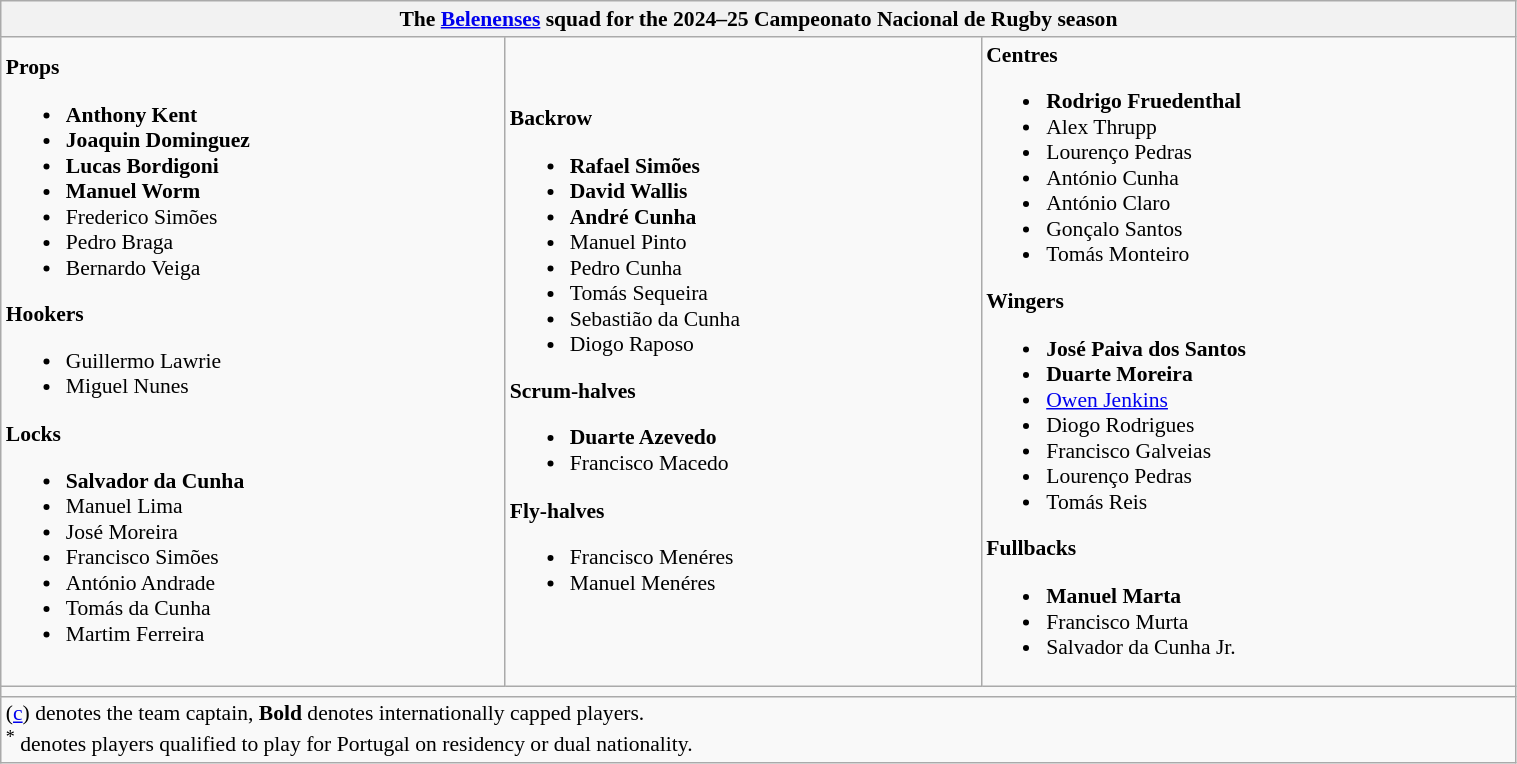<table class="wikitable" style="text-align:left; font-size:90%; width:80%">
<tr>
<th colspan="3">The <strong><a href='#'>Belenenses</a></strong> squad for the 2024–25 Campeonato Nacional de Rugby season</th>
</tr>
<tr>
<td><strong>Props</strong><br><ul><li> <strong>Anthony Kent</strong></li><li> <strong>Joaquin Dominguez</strong></li><li> <strong>Lucas Bordigoni</strong></li><li> <strong>Manuel Worm</strong></li><li> Frederico Simões</li><li> Pedro Braga</li><li> Bernardo Veiga</li></ul><strong>Hookers</strong><ul><li> Guillermo Lawrie</li><li> Miguel Nunes</li></ul><strong>Locks</strong><ul><li> <strong>Salvador da Cunha</strong></li><li> Manuel Lima</li><li> José Moreira</li><li> Francisco Simões</li><li> António Andrade</li><li> Tomás da Cunha</li><li> Martim Ferreira</li></ul></td>
<td><strong>Backrow</strong><br><ul><li> <strong>Rafael Simões</strong></li><li> <strong>David Wallis</strong></li><li> <strong>André Cunha</strong></li><li> Manuel Pinto</li><li> Pedro Cunha</li><li> Tomás Sequeira</li><li> Sebastião da Cunha</li><li> Diogo Raposo</li></ul><strong>Scrum-halves</strong><ul><li> <strong>Duarte Azevedo</strong></li><li> Francisco Macedo</li></ul><strong>Fly-halves</strong><ul><li> Francisco Menéres</li><li> Manuel Menéres</li></ul></td>
<td><strong>Centres</strong><br><ul><li> <strong>Rodrigo Fruedenthal</strong></li><li> Alex Thrupp</li><li> Lourenço Pedras</li><li> António Cunha</li><li> António Claro</li><li> Gonçalo Santos</li><li> Tomás Monteiro</li></ul><strong>Wingers</strong><ul><li> <strong>José Paiva dos Santos</strong></li><li> <strong>Duarte Moreira</strong></li><li> <a href='#'>Owen Jenkins</a></li><li> Diogo Rodrigues</li><li> Francisco Galveias</li><li> Lourenço Pedras</li><li> Tomás Reis</li></ul><strong>Fullbacks</strong><ul><li> <strong>Manuel Marta</strong></li><li> Francisco Murta</li><li> Salvador da Cunha Jr.</li></ul></td>
</tr>
<tr>
<td colspan="3"></td>
</tr>
<tr>
<td colspan="3">(<a href='#'>c</a>) denotes the team captain, <strong>Bold</strong> denotes internationally capped players.<br><sup>*</sup> denotes players qualified to play for Portugal on residency or dual nationality.
</td>
</tr>
</table>
